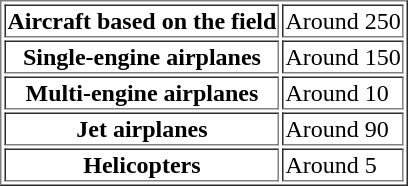<table border="1">
<tr>
<th scope="row">Aircraft based on the field</th>
<td>Around 250</td>
</tr>
<tr>
<th scope="row">Single-engine airplanes</th>
<td>Around 150</td>
</tr>
<tr>
<th scope="row">Multi-engine airplanes</th>
<td>Around 10</td>
</tr>
<tr>
<th scope="row">Jet airplanes</th>
<td>Around 90</td>
</tr>
<tr>
<th scope="row">Helicopters</th>
<td>Around 5</td>
</tr>
</table>
